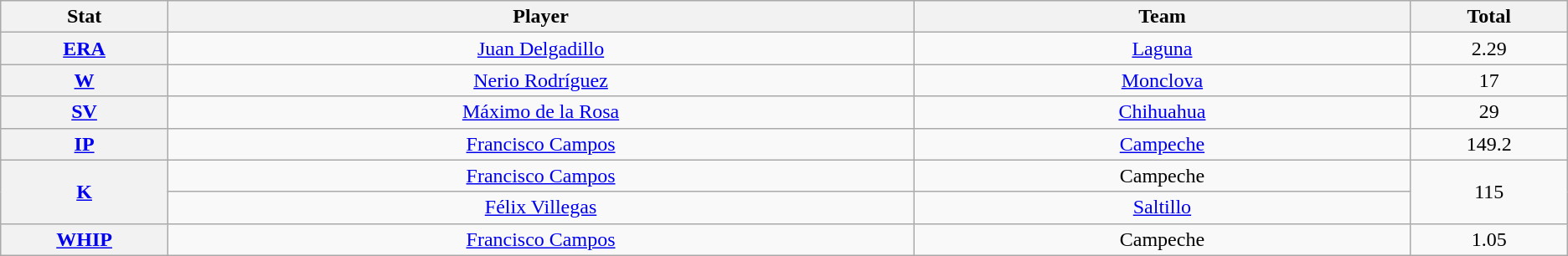<table class="wikitable" style="text-align:center;">
<tr>
<th scope="col" width="3%">Stat</th>
<th scope="col" width="15%">Player</th>
<th scope="col" width="10%">Team</th>
<th scope="col" width="3%">Total</th>
</tr>
<tr>
<th scope="row" style="text-align:center;"><a href='#'>ERA</a></th>
<td> <a href='#'>Juan Delgadillo</a></td>
<td><a href='#'>Laguna</a></td>
<td>2.29</td>
</tr>
<tr>
<th scope="row" style="text-align:center;"><a href='#'>W</a></th>
<td> <a href='#'>Nerio Rodríguez</a></td>
<td><a href='#'>Monclova</a></td>
<td>17</td>
</tr>
<tr>
<th scope="row" style="text-align:center;"><a href='#'>SV</a></th>
<td> <a href='#'>Máximo de la Rosa</a></td>
<td><a href='#'>Chihuahua</a></td>
<td>29</td>
</tr>
<tr>
<th scope="row" style="text-align:center;"><a href='#'>IP</a></th>
<td> <a href='#'>Francisco Campos</a></td>
<td><a href='#'>Campeche</a></td>
<td>149.2</td>
</tr>
<tr>
<th scope="row" style="text-align:center;" rowspan=2><a href='#'>K</a></th>
<td> <a href='#'>Francisco Campos</a></td>
<td>Campeche</td>
<td rowspan=2>115</td>
</tr>
<tr>
<td> <a href='#'>Félix Villegas</a></td>
<td><a href='#'>Saltillo</a></td>
</tr>
<tr>
<th scope="row" style="text-align:center;"><a href='#'>WHIP</a></th>
<td> <a href='#'>Francisco Campos</a></td>
<td>Campeche</td>
<td>1.05</td>
</tr>
</table>
